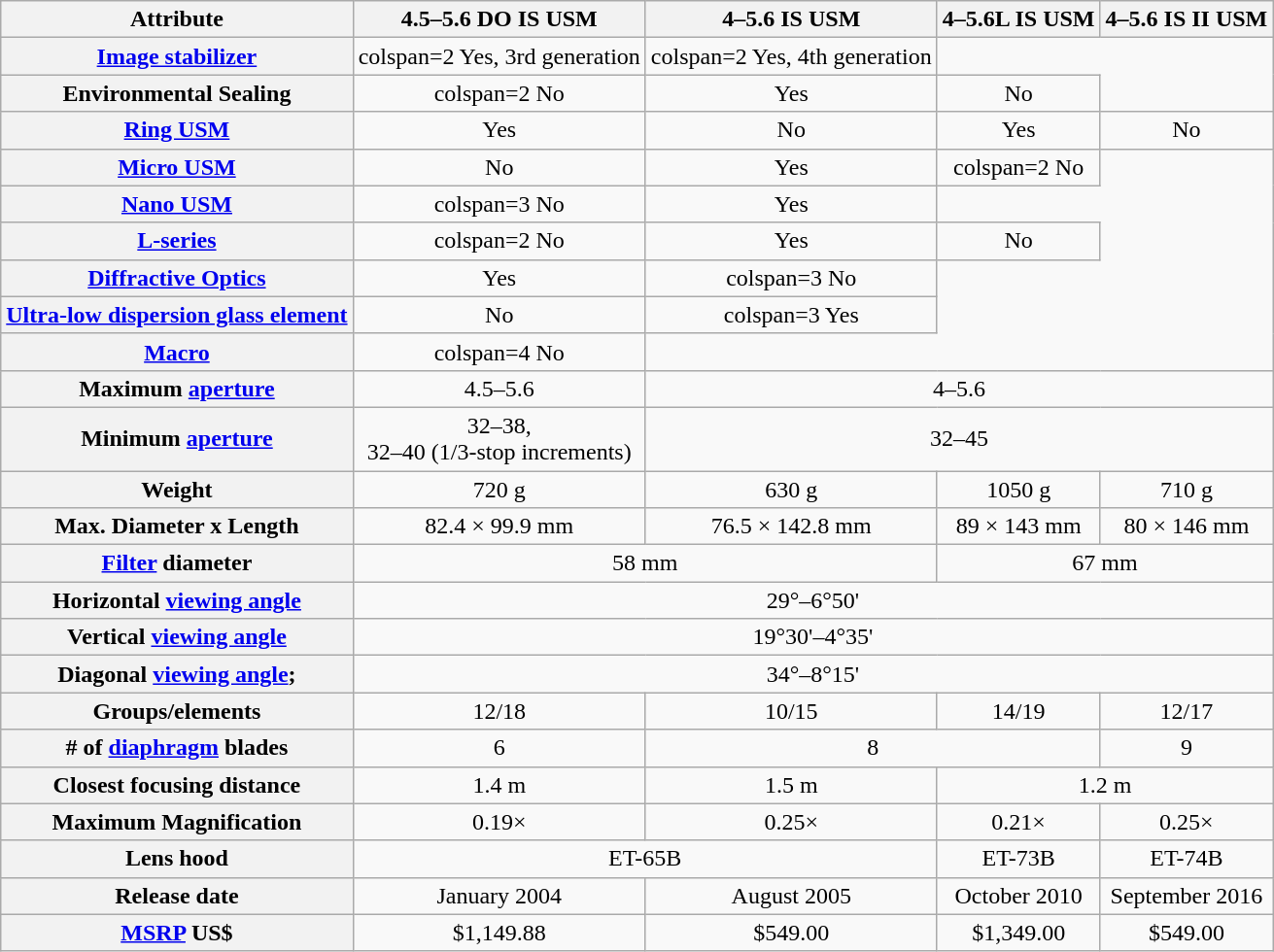<table class="wikitable" style="text-align:center">
<tr>
<th>Attribute</th>
<th>4.5–5.6 DO IS USM</th>
<th>4–5.6 IS USM</th>
<th>4–5.6L IS USM</th>
<th>4–5.6 IS II USM</th>
</tr>
<tr>
<th><a href='#'>Image stabilizer</a></th>
<td>colspan=2 Yes, 3rd generation</td>
<td>colspan=2 Yes, 4th generation</td>
</tr>
<tr>
<th>Environmental Sealing</th>
<td>colspan=2 No</td>
<td>Yes</td>
<td>No</td>
</tr>
<tr>
<th><a href='#'>Ring USM</a></th>
<td>Yes</td>
<td>No</td>
<td>Yes</td>
<td>No</td>
</tr>
<tr>
<th><a href='#'>Micro USM</a></th>
<td>No</td>
<td>Yes</td>
<td>colspan=2 No</td>
</tr>
<tr>
<th><a href='#'>Nano USM</a></th>
<td>colspan=3 No</td>
<td>Yes</td>
</tr>
<tr>
<th><a href='#'>L-series</a></th>
<td>colspan=2 No</td>
<td>Yes</td>
<td>No</td>
</tr>
<tr>
<th><a href='#'>Diffractive Optics</a></th>
<td>Yes</td>
<td>colspan=3 No</td>
</tr>
<tr>
<th><a href='#'>Ultra-low dispersion glass element</a></th>
<td>No</td>
<td>colspan=3 Yes</td>
</tr>
<tr>
<th><a href='#'>Macro</a></th>
<td>colspan=4 No</td>
</tr>
<tr>
<th>Maximum <a href='#'>aperture</a></th>
<td>4.5–5.6</td>
<td colspan=3>4–5.6</td>
</tr>
<tr>
<th>Minimum <a href='#'>aperture</a></th>
<td>32–38,<br> 32–40 (1/3-stop increments)</td>
<td colspan=3>32–45</td>
</tr>
<tr>
<th>Weight</th>
<td>720 g</td>
<td>630 g</td>
<td>1050 g</td>
<td>710 g</td>
</tr>
<tr>
<th>Max. Diameter x Length</th>
<td>82.4 × 99.9 mm</td>
<td>76.5 × 142.8 mm</td>
<td>89 × 143 mm</td>
<td>80 × 146 mm</td>
</tr>
<tr>
<th><a href='#'>Filter</a> diameter</th>
<td colspan=2>58 mm</td>
<td colspan=2>67 mm</td>
</tr>
<tr>
<th>Horizontal <a href='#'>viewing angle</a></th>
<td colspan=4>29°–6°50'</td>
</tr>
<tr>
<th>Vertical <a href='#'>viewing angle</a></th>
<td colspan=4>19°30'–4°35'</td>
</tr>
<tr>
<th>Diagonal <a href='#'>viewing angle</a>;</th>
<td colspan=4>34°–8°15'</td>
</tr>
<tr>
<th>Groups/elements</th>
<td>12/18</td>
<td>10/15</td>
<td>14/19</td>
<td>12/17</td>
</tr>
<tr>
<th># of <a href='#'>diaphragm</a> blades</th>
<td>6</td>
<td colspan=2>8</td>
<td>9</td>
</tr>
<tr>
<th>Closest focusing distance</th>
<td>1.4 m</td>
<td>1.5 m</td>
<td colspan=2>1.2 m</td>
</tr>
<tr>
<th>Maximum Magnification</th>
<td>0.19×</td>
<td>0.25×</td>
<td>0.21×</td>
<td>0.25×</td>
</tr>
<tr>
<th>Lens hood</th>
<td colspan=2>ET-65B</td>
<td>ET-73B</td>
<td>ET-74B</td>
</tr>
<tr>
<th>Release date</th>
<td>January 2004</td>
<td>August 2005</td>
<td>October 2010</td>
<td>September 2016</td>
</tr>
<tr>
<th><a href='#'>MSRP</a> US$</th>
<td>$1,149.88</td>
<td>$549.00</td>
<td>$1,349.00</td>
<td>$549.00</td>
</tr>
</table>
